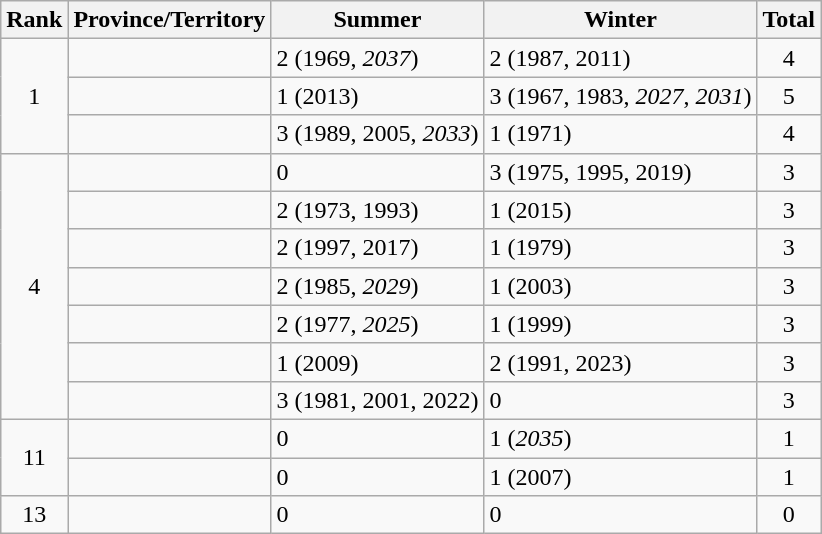<table class="wikitable sortable">
<tr>
<th scope="col">Rank</th>
<th scope="col">Province/Territory</th>
<th scope="col">Summer</th>
<th scope="col">Winter</th>
<th scope="col">Total</th>
</tr>
<tr>
<td rowspan=3 align=center>1</td>
<td></td>
<td>2 (1969, <em>2037</em>)</td>
<td>2 (1987, 2011)</td>
<td style="text-align:center">4</td>
</tr>
<tr>
<td></td>
<td>1 (2013)</td>
<td>3 (1967, 1983, <em>2027</em>, <em>2031</em>)</td>
<td style="text-align:center">5</td>
</tr>
<tr>
<td></td>
<td>3 (1989, 2005, <em>2033</em>)</td>
<td>1 (1971)</td>
<td style="text-align:center">4</td>
</tr>
<tr>
<td rowspan=7 align=center>4</td>
<td></td>
<td>0</td>
<td>3 (1975, 1995, 2019)</td>
<td style="text-align:center">3</td>
</tr>
<tr>
<td></td>
<td>2 (1973, 1993)</td>
<td>1 (2015)</td>
<td style="text-align:center">3</td>
</tr>
<tr>
<td></td>
<td>2 (1997, 2017)</td>
<td>1 (1979)</td>
<td style="text-align:center">3</td>
</tr>
<tr>
<td></td>
<td>2 (1985, <em>2029</em>)</td>
<td>1 (2003)</td>
<td style="text-align:center">3</td>
</tr>
<tr>
<td></td>
<td>2 (1977, <em>2025</em>)</td>
<td>1 (1999)</td>
<td style="text-align:center">3</td>
</tr>
<tr>
<td></td>
<td>1 (2009)</td>
<td>2 (1991, 2023)</td>
<td style="text-align:center">3</td>
</tr>
<tr>
<td></td>
<td>3 (1981, 2001, 2022)</td>
<td>0</td>
<td style="text-align:center">3</td>
</tr>
<tr>
<td rowspan=2 align=center>11</td>
<td></td>
<td>0</td>
<td>1 (<em>2035</em>)</td>
<td style="text-align:center">1</td>
</tr>
<tr>
<td></td>
<td>0</td>
<td>1 (2007)</td>
<td style="text-align:center">1</td>
</tr>
<tr>
<td align=center>13</td>
<td></td>
<td>0</td>
<td>0</td>
<td style="text-align:center">0</td>
</tr>
</table>
